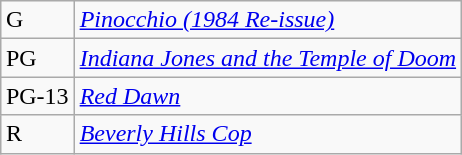<table class="wikitable sortable" style="margin:auto; margin:auto;">
<tr>
<td>G</td>
<td><em><a href='#'>Pinocchio (1984 Re-issue)</a></em></td>
</tr>
<tr>
<td>PG</td>
<td><em><a href='#'>Indiana Jones and the Temple of Doom</a></em></td>
</tr>
<tr>
<td>PG-13</td>
<td><em><a href='#'>Red Dawn</a></em></td>
</tr>
<tr>
<td>R</td>
<td><em><a href='#'>Beverly Hills Cop</a></em></td>
</tr>
</table>
